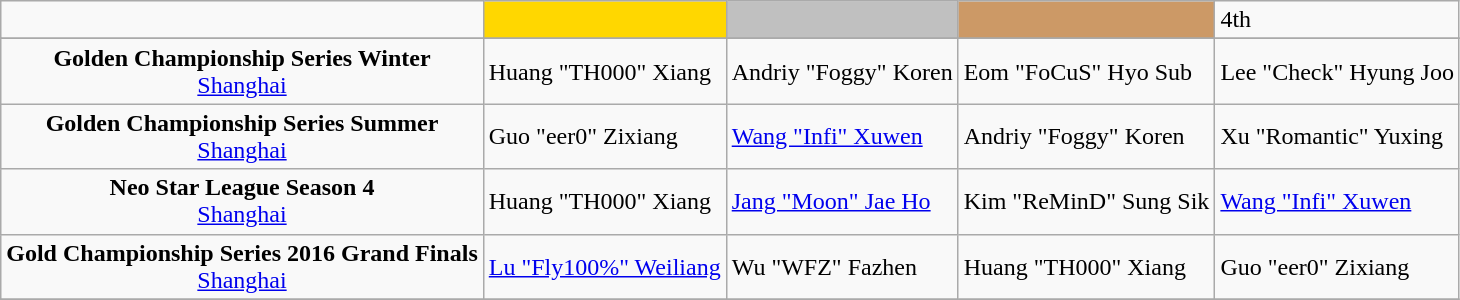<table class="wikitable" style="text-align:left">
<tr>
<td style="text-align:center"></td>
<td style="text-align:center; background:gold;"></td>
<td style="text-align:center; background:silver;"></td>
<td style="text-align:center; background:#c96;"></td>
<td>4th</td>
</tr>
<tr>
</tr>
<tr>
<td style="text-align:center"><strong>Golden Championship Series Winter</strong><br> <a href='#'>Shanghai</a></td>
<td> Huang "TH000" Xiang</td>
<td> Andriy "Foggy" Koren</td>
<td> Eom "FoCuS" Hyo Sub</td>
<td> Lee "Check" Hyung Joo</td>
</tr>
<tr>
<td style="text-align:center"><strong>Golden Championship Series Summer</strong><br> <a href='#'>Shanghai</a></td>
<td> Guo "eer0" Zixiang</td>
<td> <a href='#'>Wang "Infi" Xuwen</a></td>
<td> Andriy "Foggy" Koren</td>
<td> Xu "Romantic" Yuxing</td>
</tr>
<tr>
<td style="text-align:center"><strong>Neo Star League Season 4</strong><br> <a href='#'>Shanghai</a></td>
<td> Huang "TH000" Xiang</td>
<td> <a href='#'>Jang "Moon" Jae Ho</a></td>
<td> Kim "ReMinD" Sung Sik</td>
<td> <a href='#'>Wang "Infi" Xuwen</a></td>
</tr>
<tr>
<td style="text-align:center"><strong>Gold Championship Series 2016 Grand Finals</strong><br> <a href='#'>Shanghai</a></td>
<td> <a href='#'>Lu "Fly100%" Weiliang</a></td>
<td> Wu "WFZ" Fazhen</td>
<td> Huang "TH000" Xiang</td>
<td> Guo "eer0" Zixiang</td>
</tr>
<tr>
</tr>
</table>
